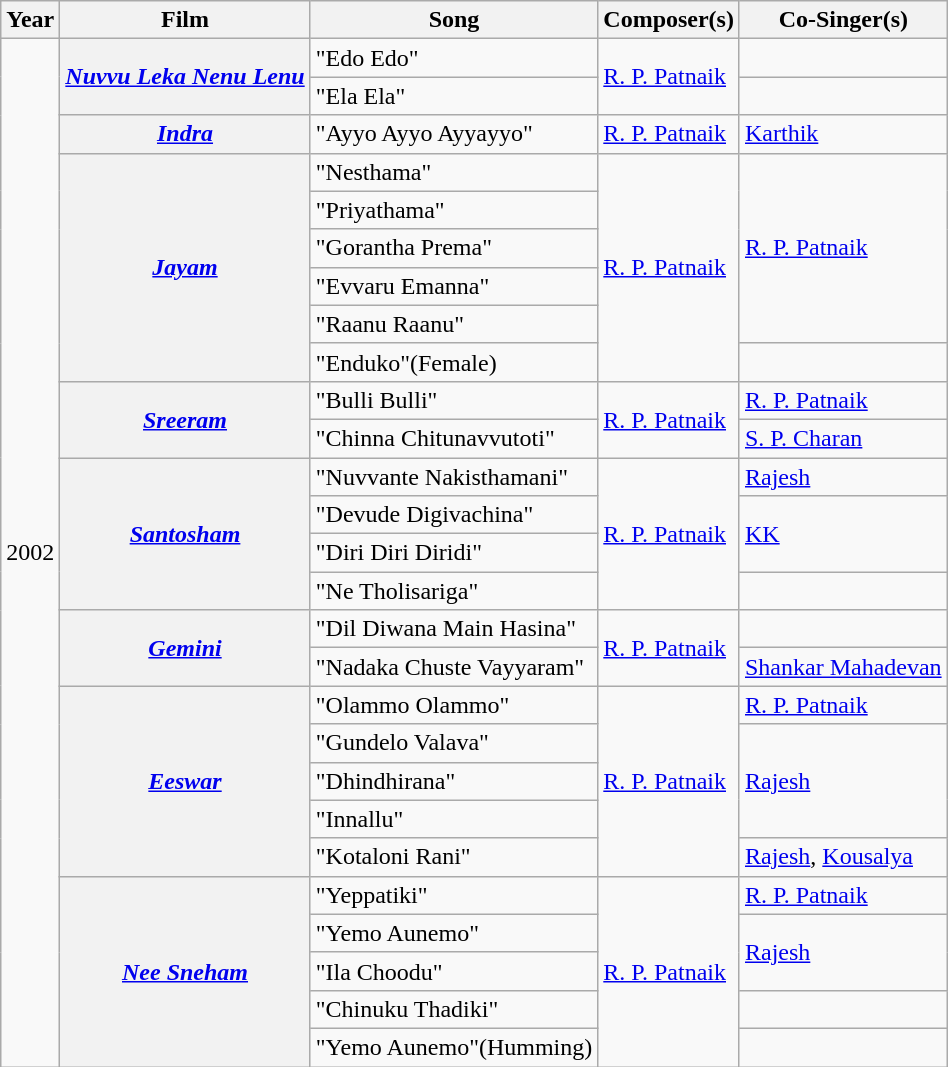<table class="wikitable sortable">
<tr>
<th>Year</th>
<th>Film</th>
<th>Song</th>
<th>Composer(s)</th>
<th>Co-Singer(s)</th>
</tr>
<tr>
<td rowspan="27">2002</td>
<th rowspan="2"><em><a href='#'>Nuvvu Leka Nenu Lenu</a></em></th>
<td>"Edo Edo"</td>
<td rowspan="2"><a href='#'>R. P. Patnaik</a></td>
<td></td>
</tr>
<tr>
<td>"Ela Ela"</td>
<td></td>
</tr>
<tr>
<th><a href='#'><em>Indra</em></a></th>
<td>"Ayyo Ayyo Ayyayyo"</td>
<td><a href='#'>R. P. Patnaik</a></td>
<td><a href='#'>Karthik</a></td>
</tr>
<tr>
<th rowspan="6"><em><a href='#'>Jayam</a></em></th>
<td>"Nesthama"</td>
<td rowspan="6"><a href='#'>R. P. Patnaik</a></td>
<td rowspan="5"><a href='#'>R. P. Patnaik</a></td>
</tr>
<tr>
<td>"Priyathama"</td>
</tr>
<tr>
<td>"Gorantha Prema"</td>
</tr>
<tr>
<td>"Evvaru Emanna"</td>
</tr>
<tr>
<td>"Raanu Raanu"</td>
</tr>
<tr>
<td>"Enduko"(Female)</td>
<td></td>
</tr>
<tr>
<th rowspan="2"><em><a href='#'>Sreeram</a></em></th>
<td>"Bulli Bulli"</td>
<td rowspan="2"><a href='#'>R. P. Patnaik</a></td>
<td><a href='#'>R. P. Patnaik</a></td>
</tr>
<tr>
<td>"Chinna Chitunavvutoti"</td>
<td><a href='#'>S. P. Charan</a></td>
</tr>
<tr>
<th rowspan="4"><a href='#'><em>Santosham</em></a></th>
<td>"Nuvvante Nakisthamani"</td>
<td rowspan="4"><a href='#'>R. P. Patnaik</a></td>
<td><a href='#'>Rajesh</a></td>
</tr>
<tr>
<td>"Devude Digivachina"</td>
<td rowspan="2"><a href='#'>KK</a></td>
</tr>
<tr>
<td>"Diri Diri Diridi"</td>
</tr>
<tr>
<td>"Ne Tholisariga"</td>
<td></td>
</tr>
<tr>
<th rowspan="2"><em><a href='#'>Gemini</a></em></th>
<td>"Dil Diwana Main Hasina"</td>
<td rowspan="2"><a href='#'>R. P. Patnaik</a></td>
<td></td>
</tr>
<tr>
<td>"Nadaka Chuste Vayyaram"</td>
<td><a href='#'>Shankar Mahadevan</a></td>
</tr>
<tr>
<th rowspan="5"><em><a href='#'>Eeswar</a></em></th>
<td>"Olammo Olammo"</td>
<td rowspan="5"><a href='#'>R. P. Patnaik</a></td>
<td><a href='#'>R. P. Patnaik</a></td>
</tr>
<tr>
<td>"Gundelo Valava"</td>
<td rowspan="3"><a href='#'>Rajesh</a></td>
</tr>
<tr>
<td>"Dhindhirana"</td>
</tr>
<tr>
<td>"Innallu"</td>
</tr>
<tr>
<td>"Kotaloni Rani"</td>
<td><a href='#'>Rajesh</a>, <a href='#'>Kousalya</a></td>
</tr>
<tr>
<th rowspan="5"><em><a href='#'>Nee Sneham</a></em></th>
<td>"Yeppatiki"</td>
<td rowspan="5"><a href='#'>R. P. Patnaik</a></td>
<td><a href='#'>R. P. Patnaik</a></td>
</tr>
<tr>
<td>"Yemo Aunemo"</td>
<td rowspan="2"><a href='#'>Rajesh</a></td>
</tr>
<tr>
<td>"Ila Choodu"</td>
</tr>
<tr>
<td>"Chinuku Thadiki"</td>
<td></td>
</tr>
<tr>
<td>"Yemo Aunemo"(Humming)</td>
<td></td>
</tr>
</table>
